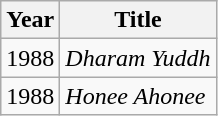<table class="wikitable sortable">
<tr>
<th>Year</th>
<th>Title</th>
</tr>
<tr>
<td>1988</td>
<td><em>Dharam Yuddh</em></td>
</tr>
<tr>
<td>1988</td>
<td><em>Honee Ahonee</em></td>
</tr>
</table>
